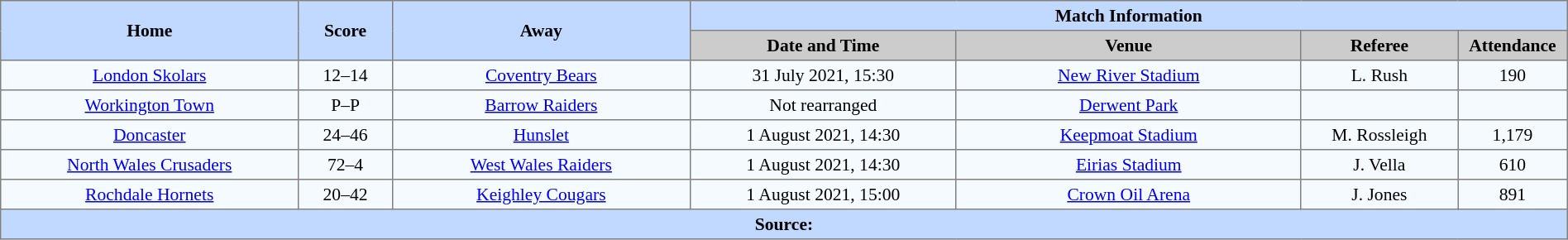<table border=1 style="border-collapse:collapse; font-size:90%; text-align:center;" cellpadding=3 cellspacing=0 width=100%>
<tr style="background:#C1D8ff;">
<th scope="col" rowspan=2 width=19%>Home</th>
<th scope="col" rowspan=2 width=6%>Score</th>
<th scope="col" rowspan=2 width=19%>Away</th>
<th colspan=4>Match Information</th>
</tr>
<tr style="background:#CCCCCC;">
<th scope="col" width=17%>Date and Time</th>
<th scope="col" width=22%>Venue</th>
<th scope="col" width=10%>Referee</th>
<th scope="col" width=7%>Attendance</th>
</tr>
<tr style="background:#F5FAFF;">
<td> <a href='#'>London Skolars</a></td>
<td>12–14</td>
<td> <a href='#'>Coventry Bears</a></td>
<td>31 July 2021, 15:30</td>
<td><a href='#'>New River Stadium</a></td>
<td>L. Rush</td>
<td>190</td>
</tr>
<tr style="background:#F5FAFF;">
<td> <a href='#'>Workington Town</a></td>
<td>P–P</td>
<td> <a href='#'>Barrow Raiders</a></td>
<td>Not rearranged</td>
<td><a href='#'>Derwent Park</a></td>
<td></td>
<td></td>
</tr>
<tr style="background:#F5FAFF;">
<td> <a href='#'>Doncaster</a></td>
<td>24–46</td>
<td> <a href='#'>Hunslet</a></td>
<td>1 August 2021, 14:30</td>
<td><a href='#'>Keepmoat Stadium</a></td>
<td>M. Rossleigh</td>
<td>1,179</td>
</tr>
<tr style="background:#F5FAFF;">
<td> <a href='#'>North Wales Crusaders</a></td>
<td>72–4</td>
<td> <a href='#'>West Wales Raiders</a></td>
<td>1 August 2021, 14:30</td>
<td><a href='#'>Eirias Stadium</a></td>
<td>J. Vella</td>
<td>610</td>
</tr>
<tr style="background:#F5FAFF;">
<td> <a href='#'>Rochdale Hornets</a></td>
<td>20–42</td>
<td> <a href='#'>Keighley Cougars</a></td>
<td>1 August 2021, 15:00</td>
<td><a href='#'>Crown Oil Arena</a></td>
<td>J. Jones</td>
<td>891</td>
</tr>
<tr style="background:#c1d8ff;">
<th colspan=7>Source:</th>
</tr>
</table>
